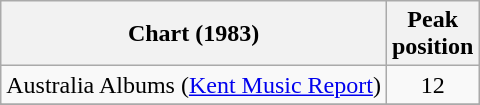<table class="wikitable sortable">
<tr>
<th>Chart (1983)</th>
<th>Peak<br>position</th>
</tr>
<tr>
<td>Australia Albums (<a href='#'>Kent Music Report</a>)</td>
<td style="text-align:center;">12</td>
</tr>
<tr>
</tr>
<tr>
</tr>
<tr>
</tr>
</table>
